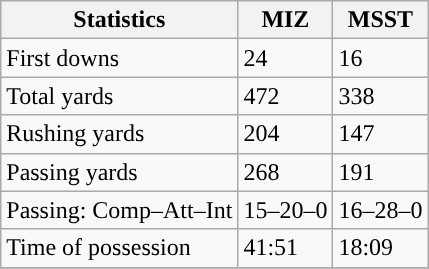<table class="wikitable" style="float: left;">
<tr>
<th>Statistics</th>
<th>MIZ</th>
<th>MSST</th>
</tr>
<tr>
<td>First downs</td>
<td>24</td>
<td>16</td>
</tr>
<tr>
<td>Total yards</td>
<td>472</td>
<td>338</td>
</tr>
<tr>
<td>Rushing yards</td>
<td>204</td>
<td>147</td>
</tr>
<tr>
<td>Passing yards</td>
<td>268</td>
<td>191</td>
</tr>
<tr>
<td>Passing: Comp–Att–Int</td>
<td>15–20–0</td>
<td>16–28–0</td>
</tr>
<tr>
<td>Time of possession</td>
<td>41:51</td>
<td>18:09</td>
</tr>
<tr>
</tr>
</table>
